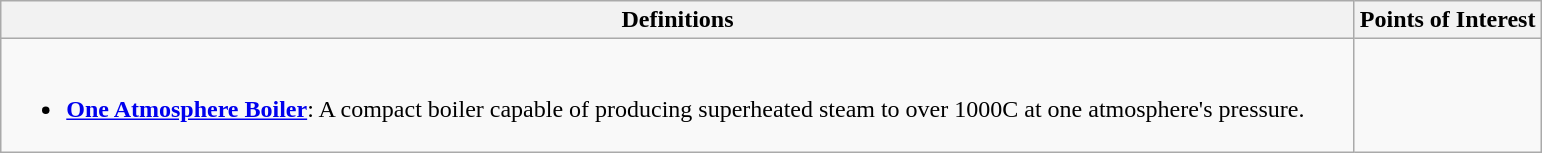<table class="wikitable">
<tr>
<th>Definitions </th>
<th>Points of Interest </th>
</tr>
<tr>
<td width="895"><br><ul><li><strong><a href='#'>One Atmosphere Boiler</a></strong>: A compact boiler capable of producing superheated steam to over 1000C at one atmosphere's pressure.</li></ul></td>
</tr>
</table>
